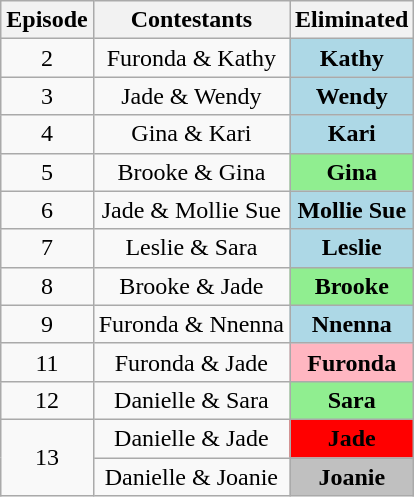<table class="wikitable" border="2" style="text-align:center">
<tr>
<th>Episode</th>
<th>Contestants</th>
<th>Eliminated</th>
</tr>
<tr>
<td>2</td>
<td>Furonda & Kathy</td>
<td style="background:lightblue"><strong>Kathy</strong></td>
</tr>
<tr>
<td>3</td>
<td>Jade & Wendy</td>
<td style="background:lightblue"><strong>Wendy</strong></td>
</tr>
<tr>
<td>4</td>
<td>Gina & Kari</td>
<td style="background:lightblue"><strong>Kari</strong></td>
</tr>
<tr>
<td>5</td>
<td>Brooke & Gina</td>
<td style="background:lightgreen"><strong>Gina</strong></td>
</tr>
<tr>
<td>6</td>
<td>Jade & Mollie Sue</td>
<td style="background:lightblue"><strong>Mollie Sue</strong></td>
</tr>
<tr>
<td>7</td>
<td>Leslie & Sara</td>
<td style="background:lightblue"><strong>Leslie</strong></td>
</tr>
<tr>
<td>8</td>
<td>Brooke & Jade</td>
<td style="background:lightgreen"><strong>Brooke</strong></td>
</tr>
<tr>
<td>9</td>
<td>Furonda & Nnenna</td>
<td style="background:lightblue"><strong>Nnenna</strong></td>
</tr>
<tr>
<td>11</td>
<td>Furonda & Jade</td>
<td style="background:lightpink"><strong>Furonda</strong></td>
</tr>
<tr>
<td>12</td>
<td>Danielle & Sara</td>
<td style="background:lightgreen"><strong>Sara</strong></td>
</tr>
<tr>
<td rowspan="2">13</td>
<td>Danielle & Jade</td>
<td style="background:red"><strong>Jade</strong></td>
</tr>
<tr>
<td>Danielle & Joanie</td>
<td style="background:silver"><strong>Joanie</strong></td>
</tr>
</table>
